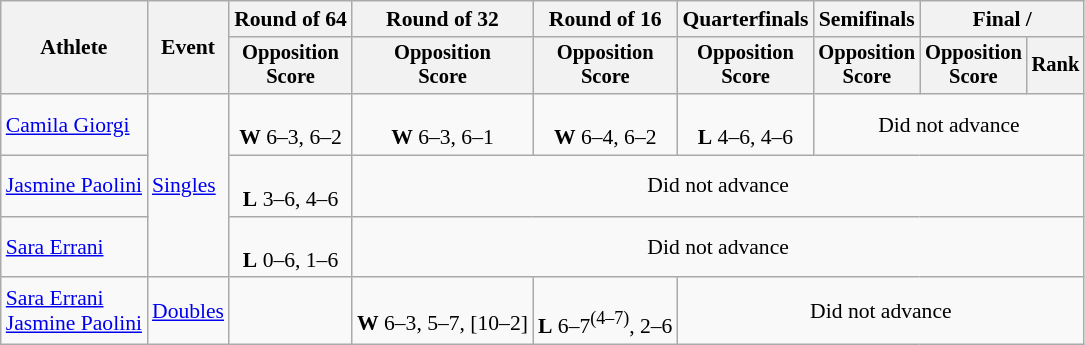<table class=wikitable style="font-size:90%">
<tr>
<th rowspan="2">Athlete</th>
<th rowspan="2">Event</th>
<th>Round of 64</th>
<th>Round of 32</th>
<th>Round of 16</th>
<th>Quarterfinals</th>
<th>Semifinals</th>
<th colspan=2>Final / </th>
</tr>
<tr style="font-size:95%">
<th>Opposition<br>Score</th>
<th>Opposition<br>Score</th>
<th>Opposition<br>Score</th>
<th>Opposition<br>Score</th>
<th>Opposition<br>Score</th>
<th>Opposition<br>Score</th>
<th>Rank</th>
</tr>
<tr align=center>
<td align=left><a href='#'>Camila Giorgi</a></td>
<td align=left rowspan="3"><a href='#'>Singles</a></td>
<td><br><strong>W</strong> 6–3, 6–2</td>
<td><br><strong>W</strong> 6–3, 6–1</td>
<td><br><strong>W</strong> 6–4, 6–2</td>
<td><br><strong>L</strong> 4–6, 4–6</td>
<td colspan=3>Did not advance</td>
</tr>
<tr align=center>
<td align=left><a href='#'>Jasmine Paolini</a></td>
<td><br><strong>L</strong> 3–6, 4–6</td>
<td colspan=6>Did not advance</td>
</tr>
<tr align=center>
<td align=left><a href='#'>Sara Errani</a></td>
<td><br><strong>L</strong> 0–6, 1–6</td>
<td colspan="6" align="center">Did not advance</td>
</tr>
<tr align=center>
<td align=left><a href='#'>Sara Errani</a><br><a href='#'>Jasmine Paolini</a></td>
<td align=left><a href='#'>Doubles</a></td>
<td></td>
<td><br><strong>W</strong> 6–3, 5–7, [10–2]</td>
<td><br><strong>L</strong> 6–7<sup>(4–7)</sup>, 2–6</td>
<td colspan=4>Did not advance</td>
</tr>
</table>
